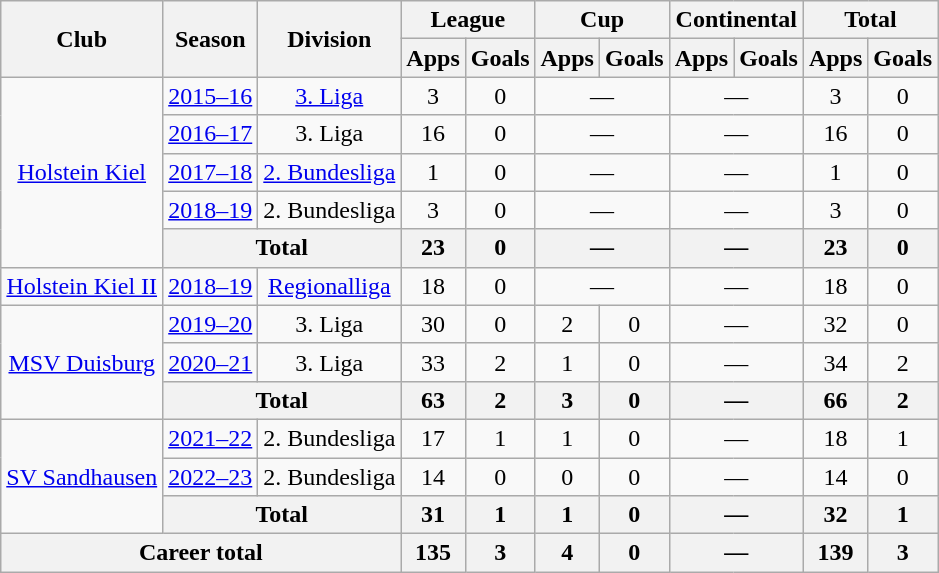<table class="wikitable" style="text-align:center">
<tr>
<th rowspan="2">Club</th>
<th rowspan="2">Season</th>
<th rowspan="2">Division</th>
<th colspan="2">League</th>
<th colspan="2">Cup</th>
<th colspan="2">Continental</th>
<th colspan="2">Total</th>
</tr>
<tr>
<th>Apps</th>
<th>Goals</th>
<th>Apps</th>
<th>Goals</th>
<th>Apps</th>
<th>Goals</th>
<th>Apps</th>
<th>Goals</th>
</tr>
<tr>
<td rowspan="5"><a href='#'>Holstein Kiel</a></td>
<td><a href='#'>2015–16</a></td>
<td><a href='#'>3. Liga</a></td>
<td>3</td>
<td>0</td>
<td colspan="2">—</td>
<td colspan="2">—</td>
<td>3</td>
<td>0</td>
</tr>
<tr>
<td><a href='#'>2016–17</a></td>
<td>3. Liga</td>
<td>16</td>
<td>0</td>
<td colspan="2">—</td>
<td colspan="2">—</td>
<td>16</td>
<td>0</td>
</tr>
<tr>
<td><a href='#'>2017–18</a></td>
<td><a href='#'>2. Bundesliga</a></td>
<td>1</td>
<td>0</td>
<td colspan="2">—</td>
<td colspan="2">—</td>
<td>1</td>
<td>0</td>
</tr>
<tr>
<td><a href='#'>2018–19</a></td>
<td>2. Bundesliga</td>
<td>3</td>
<td>0</td>
<td colspan="2">—</td>
<td colspan="2">—</td>
<td>3</td>
<td>0</td>
</tr>
<tr>
<th colspan="2">Total</th>
<th>23</th>
<th>0</th>
<th colspan="2">—</th>
<th colspan="2">—</th>
<th>23</th>
<th>0</th>
</tr>
<tr>
<td><a href='#'>Holstein Kiel II</a></td>
<td><a href='#'>2018–19</a></td>
<td><a href='#'>Regionalliga</a></td>
<td>18</td>
<td>0</td>
<td colspan="2">—</td>
<td colspan="2">—</td>
<td>18</td>
<td>0</td>
</tr>
<tr>
<td rowspan="3"><a href='#'>MSV Duisburg</a></td>
<td><a href='#'>2019–20</a></td>
<td>3. Liga</td>
<td>30</td>
<td>0</td>
<td>2</td>
<td>0</td>
<td colspan="2">—</td>
<td>32</td>
<td>0</td>
</tr>
<tr>
<td><a href='#'>2020–21</a></td>
<td>3. Liga</td>
<td>33</td>
<td>2</td>
<td>1</td>
<td>0</td>
<td colspan="2">—</td>
<td>34</td>
<td>2</td>
</tr>
<tr>
<th colspan="2">Total</th>
<th>63</th>
<th>2</th>
<th>3</th>
<th>0</th>
<th colspan="2">—</th>
<th>66</th>
<th>2</th>
</tr>
<tr>
<td rowspan="3"><a href='#'>SV Sandhausen</a></td>
<td><a href='#'>2021–22</a></td>
<td>2. Bundesliga</td>
<td>17</td>
<td>1</td>
<td>1</td>
<td>0</td>
<td colspan="2">—</td>
<td>18</td>
<td>1</td>
</tr>
<tr>
<td><a href='#'>2022–23</a></td>
<td>2. Bundesliga</td>
<td>14</td>
<td>0</td>
<td>0</td>
<td>0</td>
<td colspan="2">—</td>
<td>14</td>
<td>0</td>
</tr>
<tr>
<th colspan="2">Total</th>
<th>31</th>
<th>1</th>
<th>1</th>
<th>0</th>
<th colspan="2">—</th>
<th>32</th>
<th>1</th>
</tr>
<tr>
<th colspan="3">Career total</th>
<th>135</th>
<th>3</th>
<th>4</th>
<th>0</th>
<th colspan="2">—</th>
<th>139</th>
<th>3</th>
</tr>
</table>
